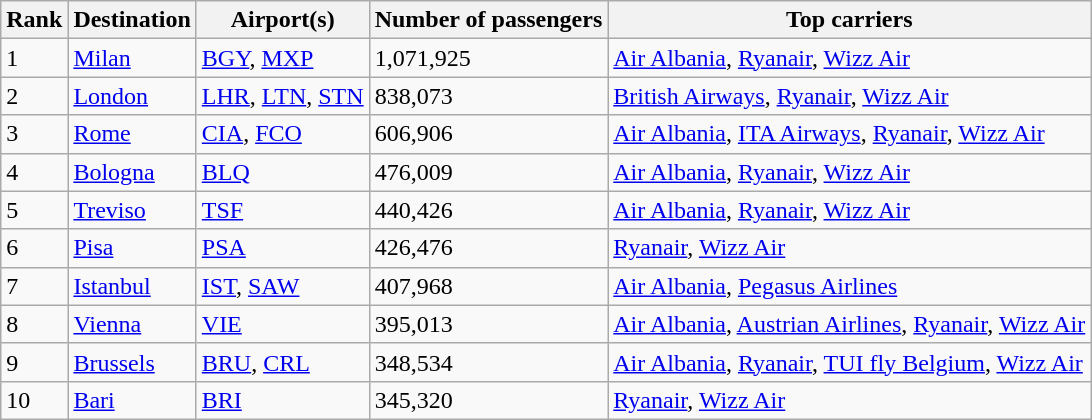<table class="wikitable">
<tr>
<th>Rank</th>
<th>Destination</th>
<th>Airport(s)</th>
<th>Number of passengers</th>
<th>Top carriers</th>
</tr>
<tr>
<td>1</td>
<td> <a href='#'>Milan</a></td>
<td><a href='#'>BGY</a>, <a href='#'>MXP</a></td>
<td>1,071,925</td>
<td><a href='#'>Air Albania</a>, <a href='#'>Ryanair</a>, <a href='#'>Wizz Air</a></td>
</tr>
<tr>
<td>2</td>
<td> <a href='#'>London</a></td>
<td><a href='#'>LHR</a>, <a href='#'>LTN</a>, <a href='#'>STN</a></td>
<td>838,073</td>
<td><a href='#'>British Airways</a>, <a href='#'>Ryanair</a>, <a href='#'>Wizz Air</a></td>
</tr>
<tr>
<td>3</td>
<td> <a href='#'>Rome</a></td>
<td><a href='#'>CIA</a>, <a href='#'>FCO</a></td>
<td>606,906</td>
<td><a href='#'>Air Albania</a>, <a href='#'>ITA Airways</a>, <a href='#'>Ryanair</a>, <a href='#'>Wizz Air</a></td>
</tr>
<tr>
<td>4</td>
<td> <a href='#'>Bologna</a></td>
<td><a href='#'>BLQ</a></td>
<td>476,009</td>
<td><a href='#'>Air Albania</a>, <a href='#'>Ryanair</a>, <a href='#'>Wizz Air</a></td>
</tr>
<tr>
<td>5</td>
<td> <a href='#'>Treviso</a></td>
<td><a href='#'>TSF</a></td>
<td>440,426</td>
<td><a href='#'>Air Albania</a>, <a href='#'>Ryanair</a>, <a href='#'>Wizz Air</a></td>
</tr>
<tr>
<td>6</td>
<td> <a href='#'>Pisa</a></td>
<td><a href='#'>PSA</a></td>
<td>426,476</td>
<td><a href='#'>Ryanair</a>, <a href='#'>Wizz Air</a></td>
</tr>
<tr>
<td>7</td>
<td> <a href='#'>Istanbul</a></td>
<td><a href='#'>IST</a>, <a href='#'>SAW</a></td>
<td>407,968</td>
<td><a href='#'>Air Albania</a>, <a href='#'>Pegasus Airlines</a></td>
</tr>
<tr>
<td>8</td>
<td> <a href='#'>Vienna</a></td>
<td><a href='#'>VIE</a></td>
<td>395,013</td>
<td><a href='#'>Air Albania</a>, <a href='#'>Austrian Airlines</a>, <a href='#'>Ryanair</a>, <a href='#'>Wizz Air</a></td>
</tr>
<tr>
<td>9</td>
<td> <a href='#'>Brussels</a></td>
<td><a href='#'>BRU</a>, <a href='#'>CRL</a></td>
<td>348,534</td>
<td><a href='#'>Air Albania</a>, <a href='#'>Ryanair</a>, <a href='#'>TUI fly Belgium</a>, <a href='#'>Wizz Air</a></td>
</tr>
<tr>
<td>10</td>
<td> <a href='#'>Bari</a></td>
<td><a href='#'>BRI</a></td>
<td>345,320</td>
<td><a href='#'>Ryanair</a>, <a href='#'>Wizz Air</a></td>
</tr>
</table>
